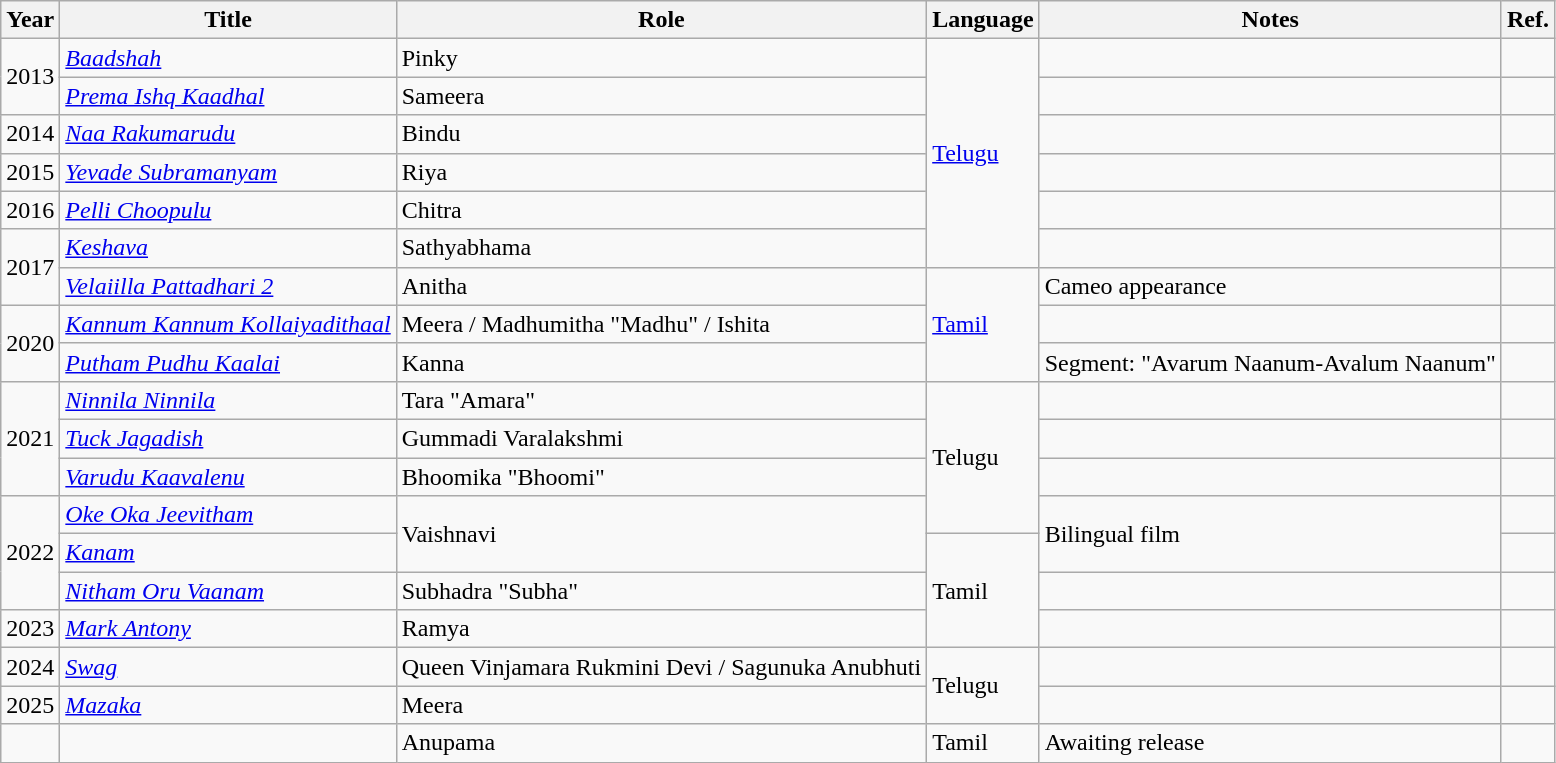<table class="wikitable sortable">
<tr>
<th>Year</th>
<th>Title</th>
<th>Role</th>
<th>Language</th>
<th class="unsortable">Notes</th>
<th class="unsortable">Ref.</th>
</tr>
<tr>
<td rowspan="2">2013</td>
<td><em><a href='#'>Baadshah</a></em></td>
<td>Pinky</td>
<td rowspan="6"><a href='#'>Telugu</a></td>
<td></td>
<td></td>
</tr>
<tr>
<td><em><a href='#'>Prema Ishq Kaadhal</a></em></td>
<td>Sameera</td>
<td></td>
<td></td>
</tr>
<tr>
<td>2014</td>
<td><em><a href='#'>Naa Rakumarudu</a></em></td>
<td>Bindu</td>
<td></td>
<td></td>
</tr>
<tr>
<td>2015</td>
<td><em><a href='#'>Yevade Subramanyam</a></em></td>
<td>Riya</td>
<td></td>
<td></td>
</tr>
<tr>
<td>2016</td>
<td><em><a href='#'>Pelli Choopulu</a></em></td>
<td>Chitra</td>
<td></td>
<td></td>
</tr>
<tr>
<td rowspan="2">2017</td>
<td><em><a href='#'>Keshava</a></em></td>
<td>Sathyabhama</td>
<td></td>
<td></td>
</tr>
<tr>
<td><em><a href='#'>Velaiilla Pattadhari 2</a></em></td>
<td>Anitha</td>
<td rowspan=3><a href='#'>Tamil</a></td>
<td>Cameo appearance</td>
<td></td>
</tr>
<tr>
<td rowspan="2">2020</td>
<td><em><a href='#'>Kannum Kannum Kollaiyadithaal</a></em></td>
<td>Meera / Madhumitha "Madhu" / Ishita</td>
<td></td>
<td></td>
</tr>
<tr>
<td><em><a href='#'>Putham Pudhu Kaalai</a></em></td>
<td>Kanna</td>
<td>Segment: "Avarum Naanum-Avalum Naanum"</td>
<td></td>
</tr>
<tr>
<td rowspan="3">2021</td>
<td><em><a href='#'>Ninnila Ninnila</a></em></td>
<td>Tara "Amara"</td>
<td rowspan="4">Telugu</td>
<td></td>
<td></td>
</tr>
<tr>
<td><em><a href='#'>Tuck Jagadish</a></em></td>
<td>Gummadi Varalakshmi</td>
<td></td>
<td></td>
</tr>
<tr>
<td><em><a href='#'>Varudu Kaavalenu</a></em></td>
<td>Bhoomika "Bhoomi"</td>
<td></td>
<td></td>
</tr>
<tr>
<td rowspan="3">2022</td>
<td><em><a href='#'>Oke Oka Jeevitham</a></em></td>
<td rowspan="2">Vaishnavi</td>
<td rowspan="2">Bilingual film</td>
<td></td>
</tr>
<tr>
<td><em><a href='#'>Kanam</a></em></td>
<td rowspan="3">Tamil</td>
<td></td>
</tr>
<tr>
<td><em><a href='#'>Nitham Oru Vaanam</a></em></td>
<td>Subhadra "Subha"</td>
<td></td>
<td></td>
</tr>
<tr>
<td>2023</td>
<td><em><a href='#'>Mark Antony</a></em></td>
<td>Ramya</td>
<td></td>
<td></td>
</tr>
<tr>
<td>2024</td>
<td><em><a href='#'>Swag</a></em></td>
<td>Queen Vinjamara Rukmini Devi / Sagunuka Anubhuti</td>
<td rowspan="2">Telugu</td>
<td></td>
<td></td>
</tr>
<tr>
<td>2025</td>
<td><em><a href='#'>Mazaka</a></em></td>
<td>Meera</td>
<td></td>
<td></td>
</tr>
<tr>
<td></td>
<td></td>
<td>Anupama</td>
<td>Tamil</td>
<td>Awaiting release</td>
<td></td>
</tr>
</table>
